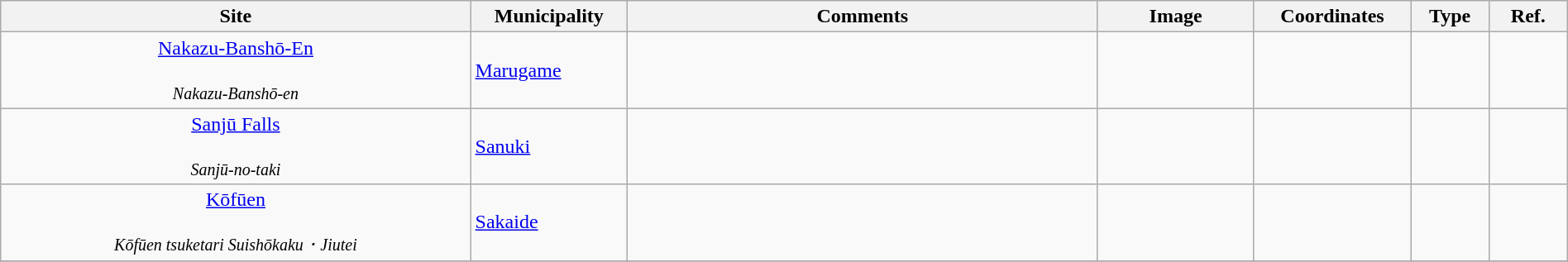<table class="wikitable sortable"  style="width:100%;">
<tr>
<th width="30%" align="left">Site</th>
<th width="10%" align="left">Municipality</th>
<th width="30%" align="left" class="unsortable">Comments</th>
<th width="10%" align="left"  class="unsortable">Image</th>
<th width="10%" align="left" class="unsortable">Coordinates</th>
<th width="5%" align="left">Type</th>
<th width="5%" align="left"  class="unsortable">Ref.</th>
</tr>
<tr>
<td align="center"><a href='#'>Nakazu-Banshō-En</a><br><br><small><em>Nakazu-Banshō-en</em></small></td>
<td><a href='#'>Marugame</a></td>
<td></td>
<td></td>
<td></td>
<td></td>
<td></td>
</tr>
<tr>
<td align="center"><a href='#'>Sanjū Falls</a><br><br><small><em>Sanjū-no-taki</em></small></td>
<td><a href='#'>Sanuki</a></td>
<td></td>
<td></td>
<td></td>
<td></td>
<td></td>
</tr>
<tr>
<td align="center"><a href='#'>Kōfūen</a><br><br><small><em>Kōfūen tsuketari Suishōkaku ･ Jiutei</em></small></td>
<td><a href='#'>Sakaide</a></td>
<td></td>
<td></td>
<td></td>
<td></td>
<td></td>
</tr>
<tr>
</tr>
</table>
